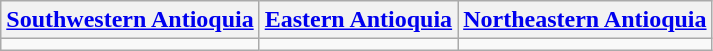<table class="wikitable">
<tr>
<th><strong><a href='#'>Southwestern Antioquia</a></strong></th>
<th><strong><a href='#'>Eastern Antioquia</a></strong></th>
<th><strong><a href='#'>Northeastern Antioquia</a></strong></th>
</tr>
<tr>
<td></td>
<td></td>
<td></td>
</tr>
</table>
